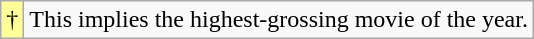<table class="wikitable">
<tr>
<td style="background-color:#FFFF99">†</td>
<td>This implies the highest-grossing movie of the year.</td>
</tr>
</table>
